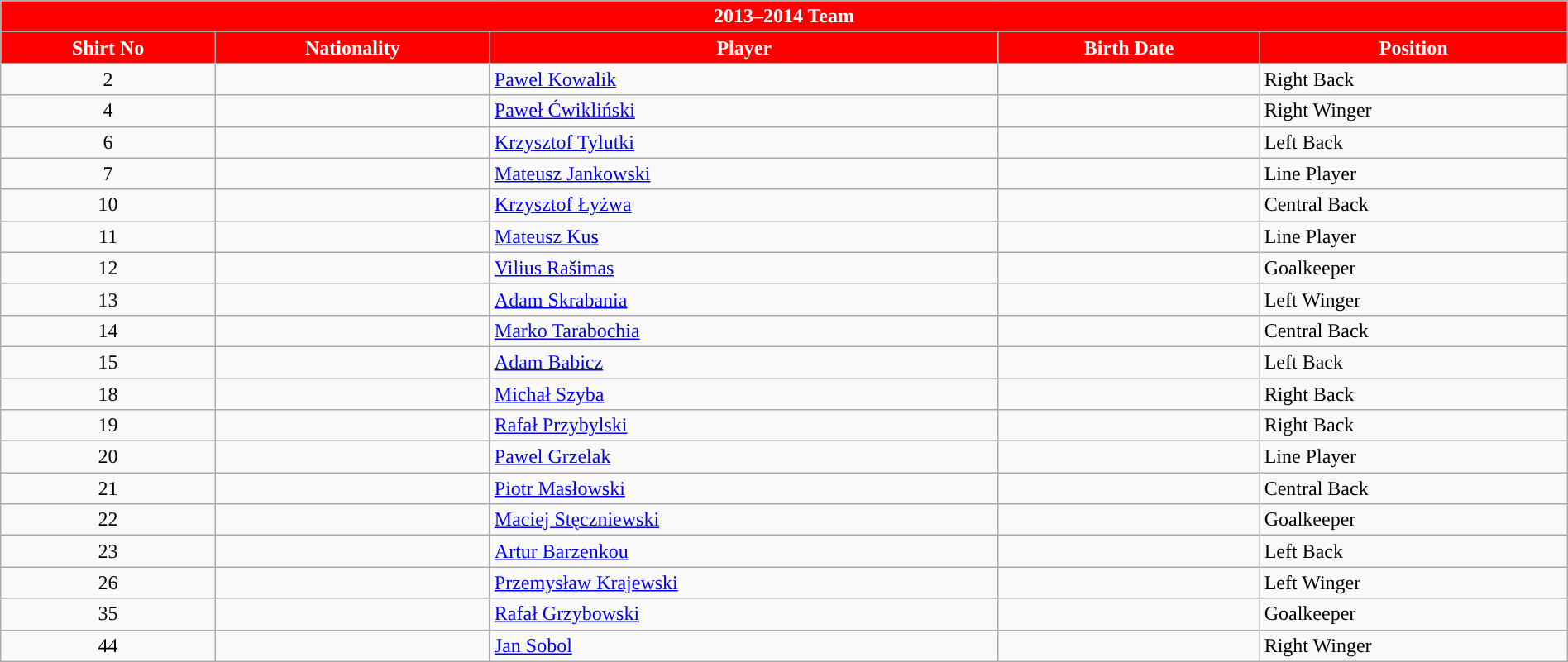<table class="wikitable collapsible collapsed" style="width:100%">
<tr>
<th colspan=5 style="background-color:#FF0000;color:#FFFFFF;text-align:center;"> <strong>2013–2014 Team</strong></th>
</tr>
<tr>
<th style="color:#FFFFFF; background:#FF0000">Shirt No</th>
<th style="color:#FFFFFF; background:#FF0000">Nationality</th>
<th style="color:#FFFFFF; background:#FF0000">Player</th>
<th style="color:#FFFFFF; background:#FF0000">Birth Date</th>
<th style="color:#FFFFFF; background:#FF0000">Position</th>
</tr>
<tr>
<td align=center>2</td>
<td></td>
<td><a href='#'>Pawel Kowalik</a></td>
<td></td>
<td>Right Back</td>
</tr>
<tr>
<td align=center>4</td>
<td></td>
<td><a href='#'>Paweł Ćwikliński</a></td>
<td></td>
<td>Right Winger</td>
</tr>
<tr>
<td align=center>6</td>
<td></td>
<td><a href='#'>Krzysztof Tylutki</a></td>
<td></td>
<td>Left Back</td>
</tr>
<tr>
<td align=center>7</td>
<td></td>
<td><a href='#'>Mateusz Jankowski</a></td>
<td></td>
<td>Line Player</td>
</tr>
<tr>
<td align=center>10</td>
<td></td>
<td><a href='#'>Krzysztof Łyżwa</a></td>
<td></td>
<td>Central Back</td>
</tr>
<tr>
<td align=center>11</td>
<td></td>
<td><a href='#'>Mateusz Kus</a></td>
<td></td>
<td>Line Player</td>
</tr>
<tr>
<td align=center>12</td>
<td></td>
<td><a href='#'>Vilius Rašimas</a></td>
<td></td>
<td>Goalkeeper</td>
</tr>
<tr>
<td align=center>13</td>
<td></td>
<td><a href='#'>Adam Skrabania</a></td>
<td></td>
<td>Left Winger</td>
</tr>
<tr>
<td align=center>14</td>
<td></td>
<td><a href='#'>Marko Tarabochia</a></td>
<td></td>
<td>Central Back</td>
</tr>
<tr>
<td align=center>15</td>
<td></td>
<td><a href='#'>Adam Babicz</a></td>
<td></td>
<td>Left Back</td>
</tr>
<tr>
<td align=center>18</td>
<td></td>
<td><a href='#'>Michał Szyba</a></td>
<td></td>
<td>Right Back</td>
</tr>
<tr>
<td align=center>19</td>
<td></td>
<td><a href='#'>Rafał Przybylski</a></td>
<td></td>
<td>Right Back</td>
</tr>
<tr>
<td align=center>20</td>
<td></td>
<td><a href='#'>Pawel Grzelak</a></td>
<td></td>
<td>Line Player</td>
</tr>
<tr>
<td align=center>21</td>
<td></td>
<td><a href='#'>Piotr Masłowski</a></td>
<td></td>
<td>Central Back</td>
</tr>
<tr>
<td align=center>22</td>
<td></td>
<td><a href='#'>Maciej Stęczniewski</a></td>
<td></td>
<td>Goalkeeper</td>
</tr>
<tr>
<td align=center>23</td>
<td></td>
<td><a href='#'>Artur Barzenkou</a></td>
<td></td>
<td>Left Back</td>
</tr>
<tr>
<td align=center>26</td>
<td></td>
<td><a href='#'>Przemysław Krajewski</a></td>
<td></td>
<td>Left Winger</td>
</tr>
<tr>
<td align=center>35</td>
<td></td>
<td><a href='#'>Rafał Grzybowski</a></td>
<td></td>
<td>Goalkeeper</td>
</tr>
<tr>
<td align=center>44</td>
<td></td>
<td><a href='#'>Jan Sobol</a></td>
<td></td>
<td>Right Winger</td>
</tr>
</table>
